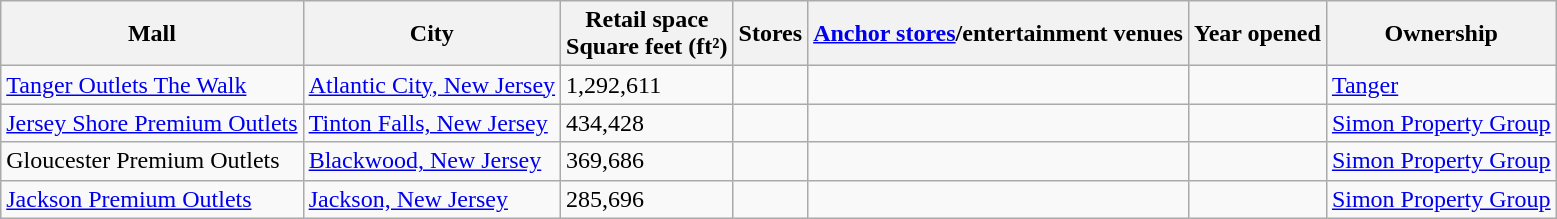<table class="wikitable sortable">
<tr>
<th>Mall</th>
<th>City</th>
<th>Retail space<br>Square feet (ft²)</th>
<th>Stores</th>
<th><a href='#'>Anchor stores</a>/entertainment venues</th>
<th>Year opened</th>
<th>Ownership</th>
</tr>
<tr>
<td><a href='#'>Tanger Outlets The Walk</a></td>
<td><a href='#'>Atlantic City, New Jersey</a></td>
<td>1,292,611</td>
<td></td>
<td></td>
<td></td>
<td><a href='#'>Tanger</a></td>
</tr>
<tr>
<td><a href='#'>Jersey Shore Premium Outlets</a></td>
<td><a href='#'>Tinton Falls, New Jersey</a></td>
<td>434,428</td>
<td></td>
<td></td>
<td></td>
<td><a href='#'>Simon Property Group</a></td>
</tr>
<tr>
<td>Gloucester Premium Outlets</td>
<td><a href='#'>Blackwood, New Jersey</a></td>
<td>369,686</td>
<td></td>
<td></td>
<td></td>
<td><a href='#'>Simon Property Group</a></td>
</tr>
<tr>
<td><a href='#'>Jackson Premium Outlets</a></td>
<td><a href='#'>Jackson, New Jersey</a></td>
<td>285,696</td>
<td></td>
<td></td>
<td></td>
<td><a href='#'>Simon Property Group</a></td>
</tr>
</table>
